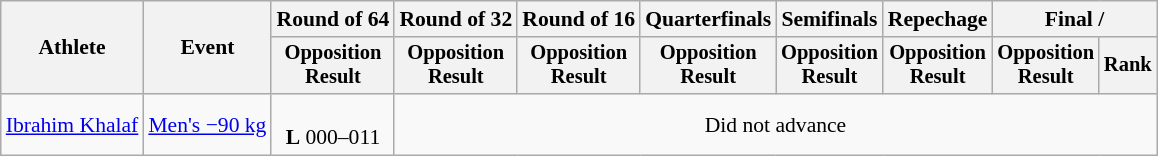<table class="wikitable" style="font-size:90%">
<tr>
<th rowspan="2">Athlete</th>
<th rowspan="2">Event</th>
<th>Round of 64</th>
<th>Round of 32</th>
<th>Round of 16</th>
<th>Quarterfinals</th>
<th>Semifinals</th>
<th>Repechage</th>
<th colspan=2>Final / </th>
</tr>
<tr style="font-size:95%">
<th>Opposition<br>Result</th>
<th>Opposition<br>Result</th>
<th>Opposition<br>Result</th>
<th>Opposition<br>Result</th>
<th>Opposition<br>Result</th>
<th>Opposition<br>Result</th>
<th>Opposition<br>Result</th>
<th>Rank</th>
</tr>
<tr align=center>
<td align=left><a href='#'>Ibrahim Khalaf</a></td>
<td align=left><a href='#'>Men's −90 kg</a></td>
<td><br><strong>L</strong> 000–011</td>
<td colspan=7>Did not advance</td>
</tr>
</table>
